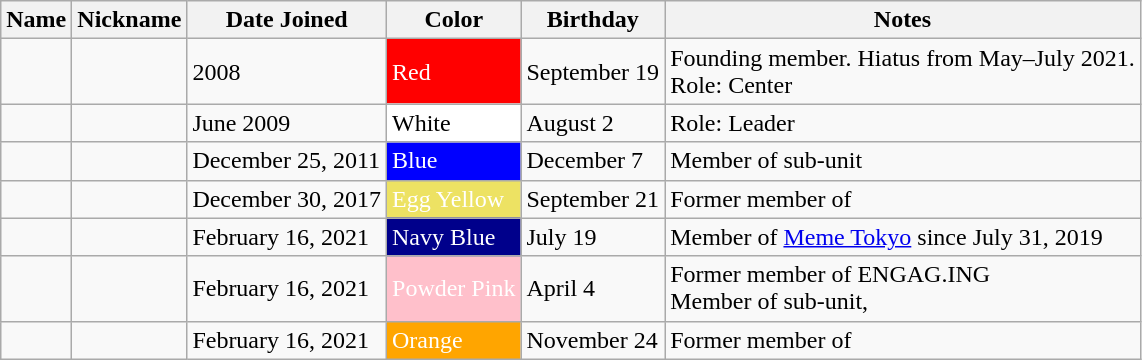<table class="wikitable">
<tr>
<th>Name</th>
<th>Nickname</th>
<th>Date Joined</th>
<th>Color</th>
<th>Birthday</th>
<th>Notes</th>
</tr>
<tr>
<td></td>
<td></td>
<td>2008</td>
<td style="background-color:Red; color:White;">Red</td>
<td>September 19</td>
<td>Founding member. Hiatus from May–July 2021.<br>Role: Center</td>
</tr>
<tr>
<td></td>
<td></td>
<td>June 2009</td>
<td style="background-color:white; color:Black;">White</td>
<td>August 2</td>
<td>Role: Leader</td>
</tr>
<tr>
<td></td>
<td></td>
<td>December 25, 2011</td>
<td style="background-color:blue; color:White;">Blue</td>
<td>December 7</td>
<td>Member of sub-unit </td>
</tr>
<tr>
<td></td>
<td></td>
<td>December 30, 2017</td>
<td style="background-color:#ede263; color:White;">Egg Yellow</td>
<td>September 21</td>
<td>Former member of </td>
</tr>
<tr>
<td></td>
<td></td>
<td>February 16, 2021</td>
<td style="background-color:darkblue; color:White;">Navy Blue</td>
<td>July 19</td>
<td>Member of <a href='#'>Meme Tokyo</a> since July 31, 2019</td>
</tr>
<tr>
<td></td>
<td></td>
<td>February 16, 2021</td>
<td style="background-color:pink; color:White;">Powder Pink</td>
<td>April 4</td>
<td>Former member of ENGAG.ING<br>Member of sub-unit,  </td>
</tr>
<tr>
<td></td>
<td></td>
<td>February 16, 2021</td>
<td style="background-color:orange; color:White;">Orange</td>
<td>November 24</td>
<td>Former member of </td>
</tr>
</table>
